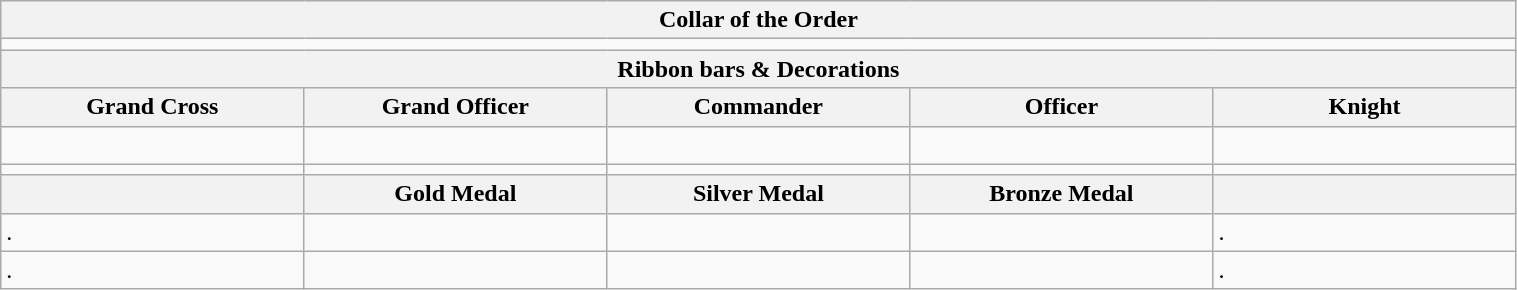<table align=center class=wikitable width=80%>
<tr>
<th colspan=5>Collar of the Order</th>
</tr>
<tr>
<td colspan=5 valign=center align=center></td>
</tr>
<tr>
<th colspan=5>Ribbon bars & Decorations</th>
</tr>
<tr>
<th width=20%>Grand Cross</th>
<th width=20%>Grand Officer</th>
<th width=20%>Commander</th>
<th width=20%>Officer</th>
<th width=20%>Knight</th>
</tr>
<tr>
<td valign=center align=center><br></td>
<td width=20% valign=center align=center><br></td>
<td width=20% valign=center align=center><br></td>
<td width=20% valign=center align=center><br></td>
<td width=20% valign=center align=center><br></td>
</tr>
<tr>
<td valign=center align=center></td>
<td width=20% valign=center align=center></td>
<td width=20% valign=center align=center></td>
<td width=20% valign=center align=center></td>
<td width=20% valign=center align=center></td>
</tr>
<tr>
<th></th>
<th>Gold Medal</th>
<th>Silver Medal</th>
<th>Bronze Medal</th>
<th></th>
</tr>
<tr>
<td>.</td>
<td valign=center align=center><br></td>
<td valign=center align=center><br></td>
<td valign=center align=center><br></td>
<td>.</td>
</tr>
<tr>
<td>.</td>
<td valign=center align=center></td>
<td valign=center align=center></td>
<td valign=center align=center></td>
<td>.</td>
</tr>
</table>
